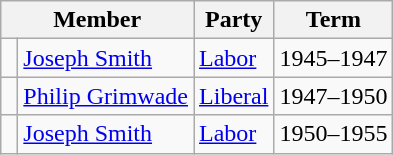<table class="wikitable">
<tr>
<th colspan="2">Member</th>
<th>Party</th>
<th>Term</th>
</tr>
<tr>
<td> </td>
<td><a href='#'>Joseph Smith</a></td>
<td><a href='#'>Labor</a></td>
<td>1945–1947</td>
</tr>
<tr>
<td> </td>
<td><a href='#'>Philip Grimwade</a></td>
<td><a href='#'>Liberal</a></td>
<td>1947–1950</td>
</tr>
<tr>
<td> </td>
<td><a href='#'>Joseph Smith</a></td>
<td><a href='#'>Labor</a></td>
<td>1950–1955</td>
</tr>
</table>
